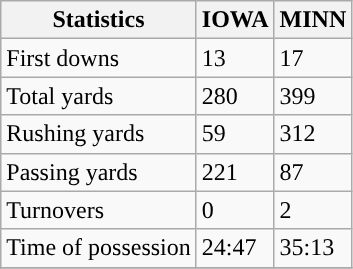<table class="wikitable">
<tr>
<th>Statistics</th>
<th>IOWA</th>
<th>MINN</th>
</tr>
<tr>
<td>First downs</td>
<td>13</td>
<td>17</td>
</tr>
<tr>
<td>Total yards</td>
<td>280</td>
<td>399</td>
</tr>
<tr>
<td>Rushing yards</td>
<td>59</td>
<td>312</td>
</tr>
<tr>
<td>Passing yards</td>
<td>221</td>
<td>87</td>
</tr>
<tr>
<td>Turnovers</td>
<td>0</td>
<td>2</td>
</tr>
<tr>
<td>Time of possession</td>
<td>24:47</td>
<td>35:13</td>
</tr>
<tr>
</tr>
</table>
